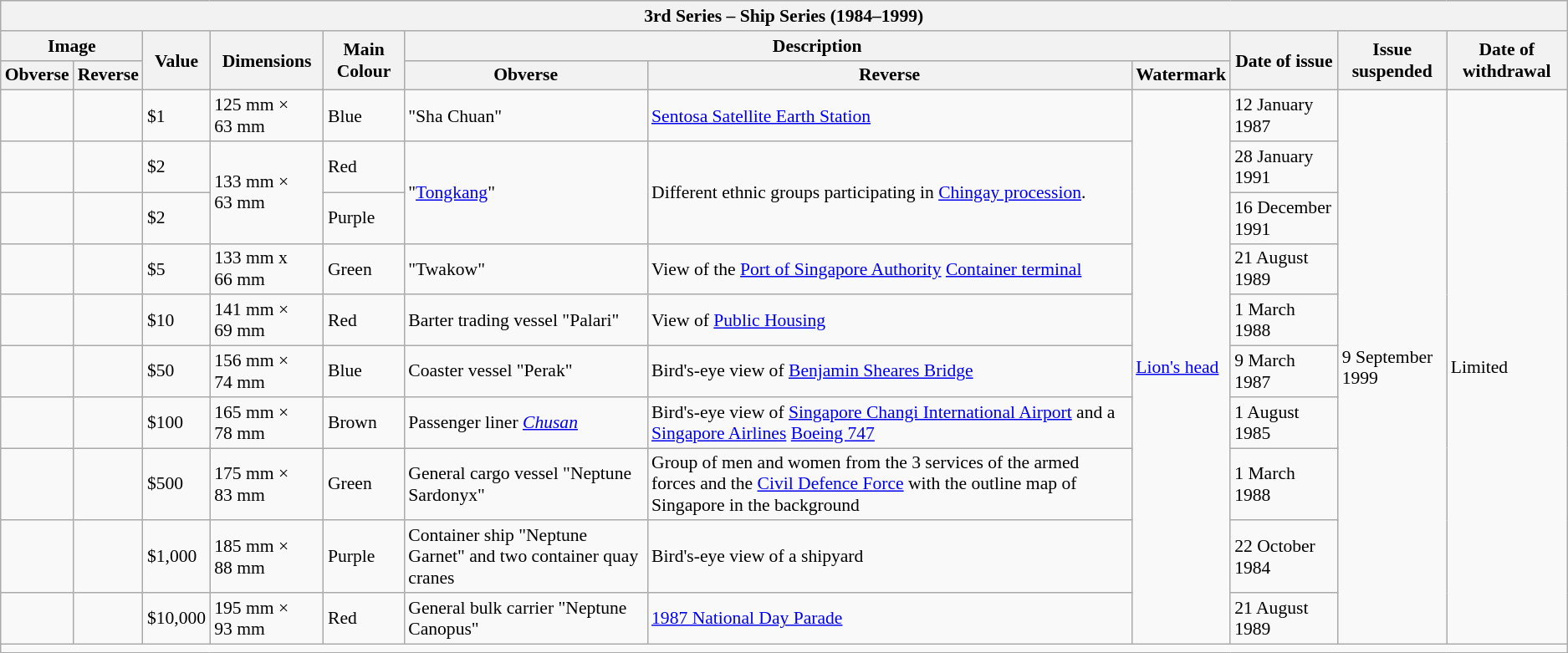<table class="wikitable" style="font-size: 90%">
<tr>
<th colspan="12">3rd Series – Ship Series (1984–1999) </th>
</tr>
<tr>
<th colspan="2">Image</th>
<th rowspan="2">Value</th>
<th rowspan="2">Dimensions</th>
<th rowspan="2">Main Colour</th>
<th colspan="3">Description</th>
<th rowspan="2">Date of issue</th>
<th rowspan="2">Issue suspended</th>
<th rowspan="2">Date of withdrawal</th>
</tr>
<tr>
<th>Obverse</th>
<th>Reverse</th>
<th>Obverse</th>
<th>Reverse</th>
<th>Watermark</th>
</tr>
<tr>
<td align="center"></td>
<td align="center"></td>
<td>$1</td>
<td>125 mm × 63 mm</td>
<td>Blue</td>
<td>"Sha Chuan"</td>
<td><a href='#'>Sentosa Satellite Earth Station</a></td>
<td rowspan="10"><a href='#'>Lion's head</a></td>
<td>12 January 1987</td>
<td rowspan="10">9 September 1999</td>
<td rowspan="10">Limited</td>
</tr>
<tr>
<td align="center"></td>
<td align="center"></td>
<td>$2</td>
<td rowspan=2>133 mm × 63 mm</td>
<td>Red</td>
<td rowspan=2>"<a href='#'>Tongkang</a>"</td>
<td rowspan=2>Different ethnic groups participating in <a href='#'>Chingay procession</a>.</td>
<td>28 January 1991</td>
</tr>
<tr>
<td align="center"></td>
<td align="center"></td>
<td>$2</td>
<td>Purple</td>
<td>16 December 1991</td>
</tr>
<tr>
<td align="center"></td>
<td align="center"></td>
<td>$5</td>
<td>133 mm x 66 mm</td>
<td>Green</td>
<td>"Twakow"</td>
<td>View of the <a href='#'>Port of Singapore Authority</a> <a href='#'>Container terminal</a></td>
<td>21 August 1989</td>
</tr>
<tr>
<td align="center"></td>
<td align="center"></td>
<td>$10</td>
<td>141 mm × 69 mm</td>
<td>Red</td>
<td>Barter trading vessel "Palari"</td>
<td>View of <a href='#'>Public Housing</a></td>
<td>1 March 1988</td>
</tr>
<tr>
<td align="center"></td>
<td align="center"></td>
<td>$50</td>
<td>156 mm × 74 mm</td>
<td>Blue</td>
<td>Coaster vessel "Perak"</td>
<td>Bird's-eye view of <a href='#'>Benjamin Sheares Bridge</a></td>
<td>9 March 1987</td>
</tr>
<tr>
<td align="center"></td>
<td align="center"></td>
<td>$100</td>
<td>165 mm × 78 mm</td>
<td>Brown</td>
<td>Passenger liner <a href='#'><em>Chusan</em></a></td>
<td>Bird's-eye view of <a href='#'>Singapore Changi International Airport</a> and a <a href='#'>Singapore Airlines</a> <a href='#'>Boeing 747</a></td>
<td>1 August 1985</td>
</tr>
<tr>
<td align="center"></td>
<td align="center"></td>
<td>$500</td>
<td>175 mm × 83 mm</td>
<td>Green</td>
<td>General cargo vessel "Neptune Sardonyx"</td>
<td>Group of men and women from the 3 services of the armed forces and the <a href='#'>Civil Defence Force</a>  with the outline map of Singapore in the background</td>
<td>1 March 1988</td>
</tr>
<tr>
<td align="center"></td>
<td align="center"></td>
<td>$1,000</td>
<td>185 mm × 88 mm</td>
<td>Purple</td>
<td>Container ship "Neptune Garnet" and two container quay cranes</td>
<td>Bird's-eye view of a shipyard</td>
<td>22 October 1984</td>
</tr>
<tr>
<td align="center"></td>
<td align="center"></td>
<td>$10,000</td>
<td>195 mm × 93 mm</td>
<td>Red</td>
<td>General bulk carrier "Neptune Canopus"</td>
<td><a href='#'>1987 National Day Parade</a></td>
<td>21 August 1989</td>
</tr>
<tr>
<td colspan="12"></td>
</tr>
</table>
